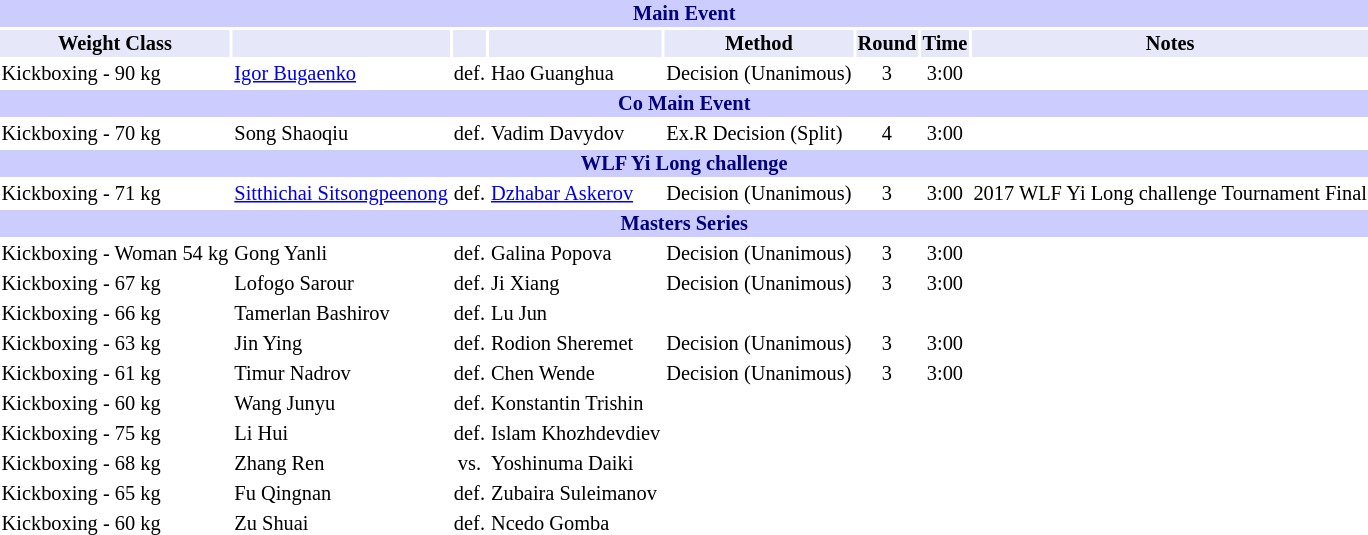<table class="toccolours" style="font-size: 85%;">
<tr>
<th colspan="8" style="background-color: #ccf; color: #000080; text-align: center;"><strong>Main Event</strong></th>
</tr>
<tr>
<th colspan="1" style="background-color: #E6E8FA; color: #000000; text-align: center;">Weight Class</th>
<th colspan="1" style="background-color: #E6E8FA; color: #000000; text-align: center;"></th>
<th colspan="1" style="background-color: #E6E8FA; color: #000000; text-align: center;"></th>
<th colspan="1" style="background-color: #E6E8FA; color: #000000; text-align: center;"></th>
<th colspan="1" style="background-color: #E6E8FA; color: #000000; text-align: center;">Method</th>
<th colspan="1" style="background-color: #E6E8FA; color: #000000; text-align: center;">Round</th>
<th colspan="1" style="background-color: #E6E8FA; color: #000000; text-align: center;">Time</th>
<th colspan="1" style="background-color: #E6E8FA; color: #000000; text-align: center;">Notes</th>
</tr>
<tr>
<td>Kickboxing - 90 kg</td>
<td> <a href='#'>Igor Bugaenko</a></td>
<td align=center>def.</td>
<td> Hao Guanghua</td>
<td>Decision (Unanimous)</td>
<td align=center>3</td>
<td align=center>3:00</td>
<td></td>
</tr>
<tr>
<th colspan="8" style="background-color: #ccf; color: #000080; text-align: center;"><strong>Co Main Event</strong></th>
</tr>
<tr>
<td>Kickboxing - 70 kg</td>
<td> Song Shaoqiu</td>
<td align=center>def.</td>
<td> Vadim Davydov</td>
<td>Ex.R Decision (Split)</td>
<td align=center>4</td>
<td align=center>3:00</td>
<td></td>
</tr>
<tr>
<th colspan="8" style="background-color: #ccf; color: #000080; text-align: center;"><strong>WLF Yi Long challenge</strong></th>
</tr>
<tr>
<td>Kickboxing - 71 kg</td>
<td> <a href='#'>Sitthichai Sitsongpeenong</a></td>
<td align=center>def.</td>
<td> <a href='#'>Dzhabar Askerov</a></td>
<td>Decision (Unanimous)</td>
<td align=center>3</td>
<td align=center>3:00</td>
<td>2017 WLF Yi Long challenge Tournament Final</td>
</tr>
<tr>
<th colspan="8" style="background-color: #ccf; color: #000080; text-align: center;"><strong>Masters Series</strong></th>
</tr>
<tr>
<td>Kickboxing - Woman 54 kg</td>
<td> Gong Yanli</td>
<td align=center>def.</td>
<td> Galina Popova</td>
<td>Decision (Unanimous)</td>
<td align=center>3</td>
<td align=center>3:00</td>
<td></td>
</tr>
<tr>
<td>Kickboxing - 67 kg</td>
<td> Lofogo Sarour</td>
<td align=center>def.</td>
<td> Ji Xiang</td>
<td>Decision (Unanimous)</td>
<td align=center>3</td>
<td align=center>3:00</td>
<td></td>
</tr>
<tr>
<td>Kickboxing - 66 kg</td>
<td> Tamerlan Bashirov</td>
<td align=center>def.</td>
<td> Lu Jun</td>
<td></td>
<td align=center></td>
<td align=center></td>
<td></td>
</tr>
<tr>
<td>Kickboxing - 63 kg</td>
<td> Jin Ying</td>
<td align=center>def.</td>
<td> Rodion Sheremet</td>
<td>Decision (Unanimous)</td>
<td align=center>3</td>
<td align=center>3:00</td>
<td></td>
</tr>
<tr>
<td>Kickboxing - 61 kg</td>
<td> Timur Nadrov</td>
<td align=center>def.</td>
<td> Chen Wende</td>
<td>Decision (Unanimous)</td>
<td align=center>3</td>
<td align=center>3:00</td>
<td></td>
</tr>
<tr>
<td>Kickboxing - 60 kg</td>
<td> Wang Junyu</td>
<td align=center>def.</td>
<td> Konstantin Trishin</td>
<td></td>
<td align=center></td>
<td align=center></td>
<td></td>
</tr>
<tr>
<td>Kickboxing - 75 kg</td>
<td> Li Hui</td>
<td align=center>def.</td>
<td> Islam Khozhdevdiev</td>
<td></td>
<td align=center></td>
<td align=center></td>
<td></td>
</tr>
<tr>
<td>Kickboxing - 68 kg</td>
<td> Zhang Ren</td>
<td align=center>vs.</td>
<td> Yoshinuma Daiki</td>
<td></td>
<td align=center></td>
<td align=center></td>
<td></td>
</tr>
<tr>
<td>Kickboxing - 65 kg</td>
<td> Fu Qingnan</td>
<td align=center>def.</td>
<td> Zubaira Suleimanov</td>
<td></td>
<td align=center></td>
<td align=center></td>
<td></td>
</tr>
<tr>
<td>Kickboxing - 60 kg</td>
<td> Zu Shuai</td>
<td align=center>def.</td>
<td> Ncedo Gomba</td>
<td></td>
<td align=center></td>
<td align=center></td>
<td></td>
</tr>
<tr>
</tr>
</table>
